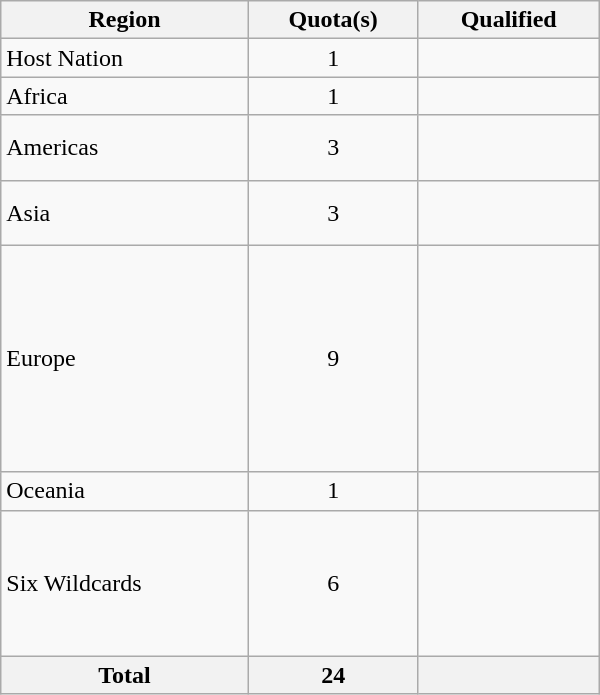<table class="wikitable" width=400>
<tr>
<th>Region</th>
<th>Quota(s)</th>
<th>Qualified</th>
</tr>
<tr>
<td>Host Nation</td>
<td align=center>1</td>
<td></td>
</tr>
<tr>
<td>Africa</td>
<td align=center>1</td>
<td></td>
</tr>
<tr>
<td>Americas</td>
<td align=center>3</td>
<td><br><br></td>
</tr>
<tr>
<td>Asia</td>
<td align=center>3</td>
<td><br><br></td>
</tr>
<tr>
<td>Europe</td>
<td align=center>9</td>
<td><br><br><br><br><br><br><br><br></td>
</tr>
<tr>
<td>Oceania</td>
<td align=center>1</td>
<td></td>
</tr>
<tr>
<td>Six Wildcards</td>
<td align=center>6</td>
<td><br><br><br><br><br></td>
</tr>
<tr>
<th>Total</th>
<th>24</th>
<th></th>
</tr>
</table>
